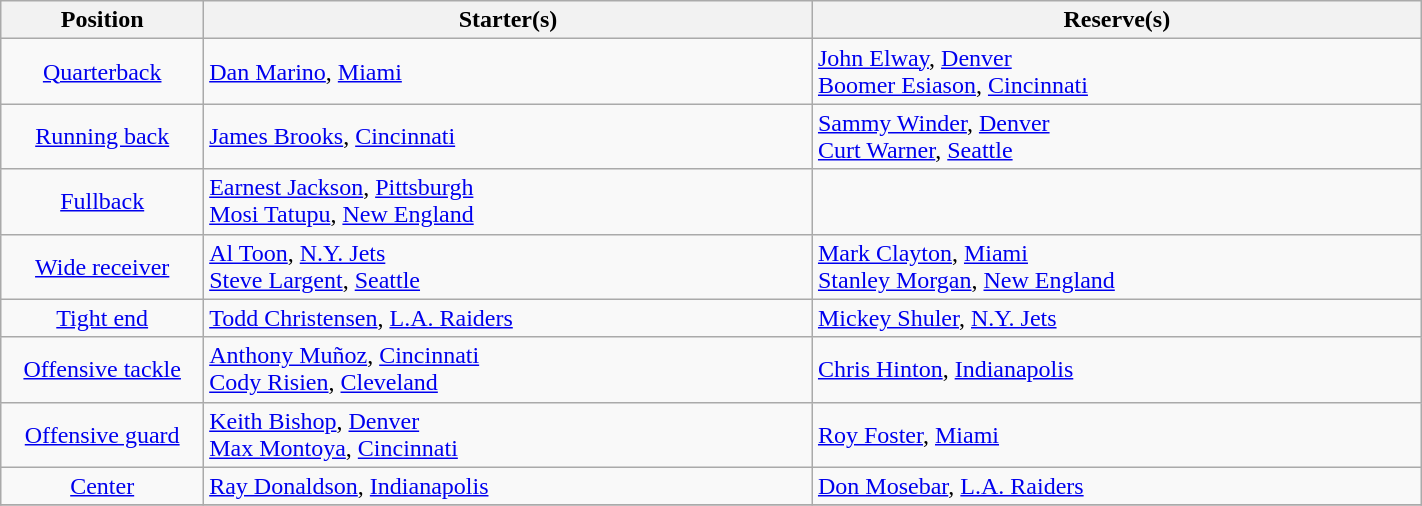<table class="wikitable" width=75%>
<tr>
<th width=10%>Position</th>
<th width=30%>Starter(s)</th>
<th width=30%>Reserve(s)</th>
</tr>
<tr>
<td align=center><a href='#'>Quarterback</a></td>
<td> <a href='#'>Dan Marino</a>, <a href='#'>Miami</a></td>
<td> <a href='#'>John Elway</a>, <a href='#'>Denver</a><br> <a href='#'>Boomer Esiason</a>, <a href='#'>Cincinnati</a></td>
</tr>
<tr>
<td align=center><a href='#'>Running back</a></td>
<td> <a href='#'>James Brooks</a>, <a href='#'>Cincinnati</a></td>
<td> <a href='#'>Sammy Winder</a>, <a href='#'>Denver</a><br> <a href='#'>Curt Warner</a>, <a href='#'>Seattle</a></td>
</tr>
<tr>
<td align=center><a href='#'>Fullback</a></td>
<td> <a href='#'>Earnest Jackson</a>, <a href='#'>Pittsburgh</a><br> <a href='#'>Mosi Tatupu</a>, <a href='#'>New England</a></td>
<td></td>
</tr>
<tr>
<td align=center><a href='#'>Wide receiver</a></td>
<td> <a href='#'>Al Toon</a>, <a href='#'>N.Y. Jets</a><br> <a href='#'>Steve Largent</a>, <a href='#'>Seattle</a></td>
<td> <a href='#'>Mark Clayton</a>, <a href='#'>Miami</a><br> <a href='#'>Stanley Morgan</a>, <a href='#'>New England</a></td>
</tr>
<tr>
<td align=center><a href='#'>Tight end</a></td>
<td> <a href='#'>Todd Christensen</a>, <a href='#'>L.A. Raiders</a></td>
<td> <a href='#'>Mickey Shuler</a>, <a href='#'>N.Y. Jets</a></td>
</tr>
<tr>
<td align=center><a href='#'>Offensive tackle</a></td>
<td> <a href='#'>Anthony Muñoz</a>, <a href='#'>Cincinnati</a><br> <a href='#'>Cody Risien</a>, <a href='#'>Cleveland</a></td>
<td> <a href='#'>Chris Hinton</a>, <a href='#'>Indianapolis</a></td>
</tr>
<tr>
<td align=center><a href='#'>Offensive guard</a></td>
<td> <a href='#'>Keith Bishop</a>, <a href='#'>Denver</a><br> <a href='#'>Max Montoya</a>, <a href='#'>Cincinnati</a></td>
<td> <a href='#'>Roy Foster</a>, <a href='#'>Miami</a></td>
</tr>
<tr>
<td align=center><a href='#'>Center</a></td>
<td> <a href='#'>Ray Donaldson</a>, <a href='#'>Indianapolis</a></td>
<td> <a href='#'>Don Mosebar</a>, <a href='#'>L.A. Raiders</a></td>
</tr>
<tr>
</tr>
</table>
